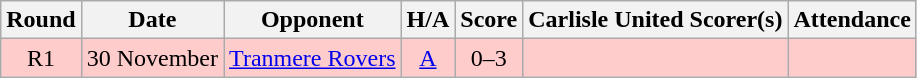<table class="wikitable" style="text-align:center">
<tr>
<th>Round</th>
<th>Date</th>
<th>Opponent</th>
<th>H/A</th>
<th>Score</th>
<th>Carlisle United Scorer(s)</th>
<th>Attendance</th>
</tr>
<tr bgcolor=#FFCCCC>
<td>R1</td>
<td align=left>30 November</td>
<td align=left><a href='#'>Tranmere Rovers</a></td>
<td><a href='#'>A</a></td>
<td>0–3</td>
<td align=left></td>
<td></td>
</tr>
</table>
